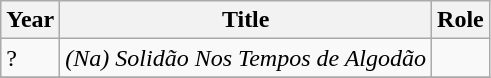<table class="wikitable">
<tr>
<th>Year</th>
<th>Title</th>
<th>Role</th>
</tr>
<tr>
<td>?</td>
<td><em>(Na) Solidão Nos Tempos de Algodão</em></td>
<td></td>
</tr>
<tr>
</tr>
</table>
